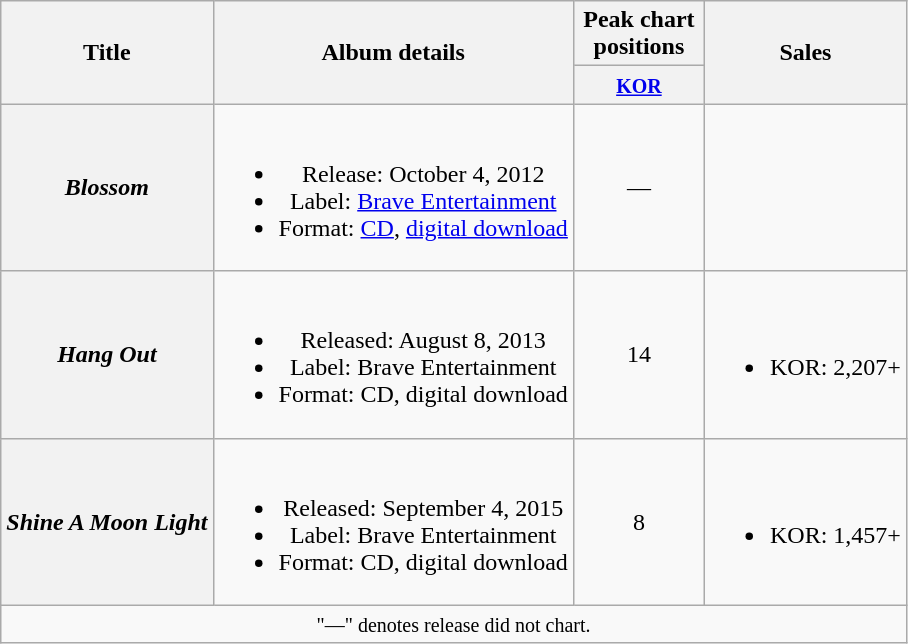<table class="wikitable plainrowheaders" style="text-align:center;">
<tr>
<th scope="col" rowspan="2">Title</th>
<th scope="col" rowspan="2">Album details</th>
<th scope="col" colspan="1" style="width:5em;">Peak chart positions</th>
<th scope="col" rowspan="2">Sales</th>
</tr>
<tr>
<th><small><a href='#'>KOR</a></small><br></th>
</tr>
<tr>
<th scope="row"><em>Blossom</em></th>
<td><br><ul><li>Release: October 4, 2012</li><li>Label: <a href='#'>Brave Entertainment</a></li><li>Format: <a href='#'>CD</a>, <a href='#'>digital download</a></li></ul></td>
<td>—</td>
<td></td>
</tr>
<tr>
<th scope="row"><em>Hang Out</em></th>
<td><br><ul><li>Released: August 8, 2013</li><li>Label: Brave Entertainment</li><li>Format: CD, digital download</li></ul></td>
<td>14</td>
<td><br><ul><li>KOR: 2,207+</li></ul></td>
</tr>
<tr>
<th scope="row"><em>Shine A Moon Light</em></th>
<td><br><ul><li>Released: September 4, 2015</li><li>Label: Brave Entertainment</li><li>Format: CD, digital download</li></ul></td>
<td>8</td>
<td><br><ul><li>KOR: 1,457+</li></ul></td>
</tr>
<tr>
<td colspan="4" align="center"><small>"—" denotes release did not chart.</small></td>
</tr>
</table>
